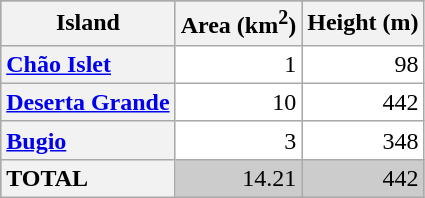<table class="wikitable" style="background: #CCC;">
<tr>
<th>Island</th>
<th>Area (km<sup>2</sup>)</th>
<th>Height (m)</th>
</tr>
<tr style="background: #FFF;">
<th style="text-align:left"><a href='#'>Chão Islet</a></th>
<td style="text-align:right">1</td>
<td style="text-align:right">98</td>
</tr>
<tr style="background: #FFF;">
<th style="text-align:left"><a href='#'>Deserta Grande</a></th>
<td style="text-align:right">10</td>
<td style="text-align:right">442</td>
</tr>
<tr style="background: #FFF;">
<th style="text-align:left"><a href='#'>Bugio</a></th>
<td style="text-align:right">3</td>
<td style="text-align:right">348</td>
</tr>
<tr style="background: #CCC;">
<th style="text-align:left">TOTAL</th>
<td style="text-align:right">14.21</td>
<td style="text-align:right">442</td>
</tr>
</table>
